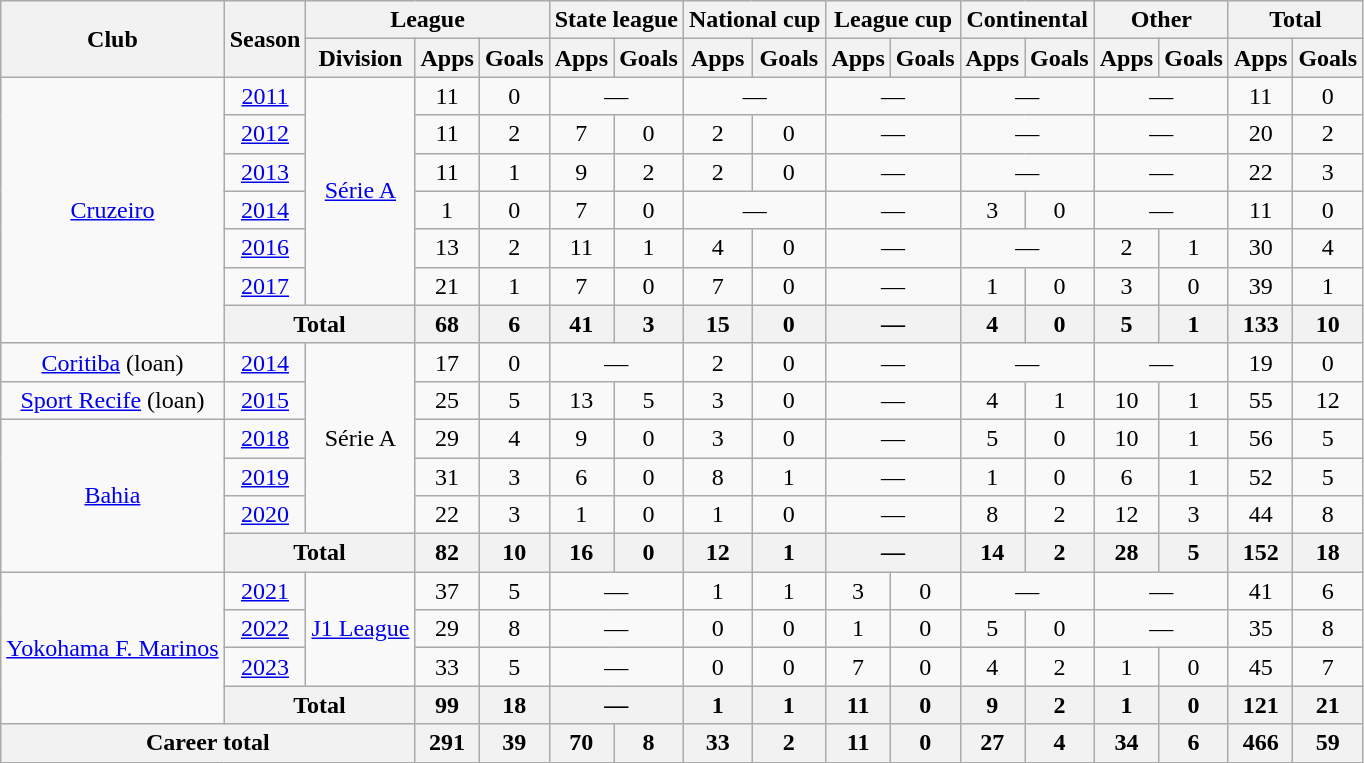<table class="wikitable" style="text-align: center">
<tr>
<th rowspan="2">Club</th>
<th rowspan="2">Season</th>
<th colspan="3">League</th>
<th colspan="2">State league</th>
<th colspan="2">National cup</th>
<th colspan="2">League cup</th>
<th colspan="2">Continental</th>
<th colspan="2">Other</th>
<th colspan="2">Total</th>
</tr>
<tr>
<th>Division</th>
<th>Apps</th>
<th>Goals</th>
<th>Apps</th>
<th>Goals</th>
<th>Apps</th>
<th>Goals</th>
<th>Apps</th>
<th>Goals</th>
<th>Apps</th>
<th>Goals</th>
<th>Apps</th>
<th>Goals</th>
<th>Apps</th>
<th>Goals</th>
</tr>
<tr>
<td rowspan="7"><a href='#'>Cruzeiro</a></td>
<td><a href='#'>2011</a></td>
<td rowspan="6"><a href='#'>Série A</a></td>
<td>11</td>
<td>0</td>
<td colspan="2">—</td>
<td colspan="2">—</td>
<td colspan="2">—</td>
<td colspan="2">—</td>
<td colspan="2">—</td>
<td>11</td>
<td>0</td>
</tr>
<tr>
<td><a href='#'>2012</a></td>
<td>11</td>
<td>2</td>
<td>7</td>
<td>0</td>
<td>2</td>
<td>0</td>
<td colspan="2">—</td>
<td colspan="2">—</td>
<td colspan="2">—</td>
<td>20</td>
<td>2</td>
</tr>
<tr>
<td><a href='#'>2013</a></td>
<td>11</td>
<td>1</td>
<td>9</td>
<td>2</td>
<td>2</td>
<td>0</td>
<td colspan="2">—</td>
<td colspan="2">—</td>
<td colspan="2">—</td>
<td>22</td>
<td>3</td>
</tr>
<tr>
<td><a href='#'>2014</a></td>
<td>1</td>
<td>0</td>
<td>7</td>
<td>0</td>
<td colspan="2">—</td>
<td colspan="2">—</td>
<td>3</td>
<td>0</td>
<td colspan="2">—</td>
<td>11</td>
<td>0</td>
</tr>
<tr>
<td><a href='#'>2016</a></td>
<td>13</td>
<td>2</td>
<td>11</td>
<td>1</td>
<td>4</td>
<td>0</td>
<td colspan="2">—</td>
<td colspan="2">—</td>
<td>2</td>
<td>1</td>
<td>30</td>
<td>4</td>
</tr>
<tr>
<td><a href='#'>2017</a></td>
<td>21</td>
<td>1</td>
<td>7</td>
<td>0</td>
<td>7</td>
<td>0</td>
<td colspan="2">—</td>
<td>1</td>
<td>0</td>
<td>3</td>
<td>0</td>
<td>39</td>
<td>1</td>
</tr>
<tr>
<th colspan="2">Total</th>
<th>68</th>
<th>6</th>
<th>41</th>
<th>3</th>
<th>15</th>
<th>0</th>
<th colspan="2">—</th>
<th>4</th>
<th>0</th>
<th>5</th>
<th>1</th>
<th>133</th>
<th>10</th>
</tr>
<tr>
<td><a href='#'>Coritiba</a> (loan)</td>
<td><a href='#'>2014</a></td>
<td rowspan="5">Série A</td>
<td>17</td>
<td>0</td>
<td colspan="2">—</td>
<td>2</td>
<td>0</td>
<td colspan="2">—</td>
<td colspan="2">—</td>
<td colspan="2">—</td>
<td>19</td>
<td>0</td>
</tr>
<tr>
<td><a href='#'>Sport Recife</a> (loan)</td>
<td><a href='#'>2015</a></td>
<td>25</td>
<td>5</td>
<td>13</td>
<td>5</td>
<td>3</td>
<td>0</td>
<td colspan="2">—</td>
<td>4</td>
<td>1</td>
<td>10</td>
<td>1</td>
<td>55</td>
<td>12</td>
</tr>
<tr>
<td rowspan="4"><a href='#'>Bahia</a></td>
<td><a href='#'>2018</a></td>
<td>29</td>
<td>4</td>
<td>9</td>
<td>0</td>
<td>3</td>
<td>0</td>
<td colspan="2">—</td>
<td>5</td>
<td>0</td>
<td>10</td>
<td>1</td>
<td>56</td>
<td>5</td>
</tr>
<tr>
<td><a href='#'>2019</a></td>
<td>31</td>
<td>3</td>
<td>6</td>
<td>0</td>
<td>8</td>
<td>1</td>
<td colspan="2">—</td>
<td>1</td>
<td>0</td>
<td>6</td>
<td>1</td>
<td>52</td>
<td>5</td>
</tr>
<tr>
<td><a href='#'>2020</a></td>
<td>22</td>
<td>3</td>
<td>1</td>
<td>0</td>
<td>1</td>
<td>0</td>
<td colspan="2">—</td>
<td>8</td>
<td>2</td>
<td>12</td>
<td>3</td>
<td>44</td>
<td>8</td>
</tr>
<tr>
<th colspan="2">Total</th>
<th>82</th>
<th>10</th>
<th>16</th>
<th>0</th>
<th>12</th>
<th>1</th>
<th colspan="2">—</th>
<th>14</th>
<th>2</th>
<th>28</th>
<th>5</th>
<th>152</th>
<th>18</th>
</tr>
<tr>
<td rowspan="4"><a href='#'>Yokohama F. Marinos</a></td>
<td><a href='#'>2021</a></td>
<td rowspan="3"><a href='#'>J1 League</a></td>
<td>37</td>
<td>5</td>
<td colspan="2">—</td>
<td>1</td>
<td>1</td>
<td>3</td>
<td>0</td>
<td colspan="2">—</td>
<td colspan="2">—</td>
<td>41</td>
<td>6</td>
</tr>
<tr>
<td><a href='#'>2022</a></td>
<td>29</td>
<td>8</td>
<td colspan="2">—</td>
<td>0</td>
<td>0</td>
<td>1</td>
<td>0</td>
<td>5</td>
<td>0</td>
<td colspan="2">—</td>
<td>35</td>
<td>8</td>
</tr>
<tr>
<td><a href='#'>2023</a></td>
<td>33</td>
<td>5</td>
<td colspan="2">—</td>
<td>0</td>
<td>0</td>
<td>7</td>
<td>0</td>
<td>4</td>
<td>2</td>
<td>1</td>
<td>0</td>
<td>45</td>
<td>7</td>
</tr>
<tr>
<th colspan="2">Total</th>
<th>99</th>
<th>18</th>
<th colspan="2">—</th>
<th>1</th>
<th>1</th>
<th>11</th>
<th>0</th>
<th>9</th>
<th>2</th>
<th>1</th>
<th>0</th>
<th>121</th>
<th>21</th>
</tr>
<tr>
<th colspan="3"><strong>Career total</strong></th>
<th>291</th>
<th>39</th>
<th>70</th>
<th>8</th>
<th>33</th>
<th>2</th>
<th>11</th>
<th>0</th>
<th>27</th>
<th>4</th>
<th>34</th>
<th>6</th>
<th>466</th>
<th>59</th>
</tr>
</table>
